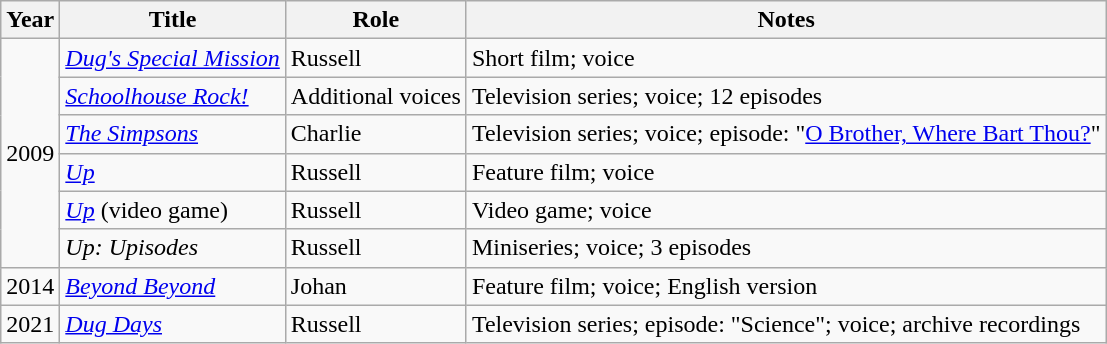<table class="wikitable plainrowheaders sortable">
<tr>
<th scope="col">Year</th>
<th scope="col">Title</th>
<th scope="col">Role</th>
<th scope="col" class="unsortable">Notes</th>
</tr>
<tr>
<td rowspan=6>2009</td>
<td><em><a href='#'>Dug's Special Mission</a></em></td>
<td>Russell</td>
<td>Short film; voice</td>
</tr>
<tr>
<td><em><a href='#'>Schoolhouse Rock!</a></em></td>
<td>Additional voices</td>
<td>Television series; voice; 12 episodes</td>
</tr>
<tr>
<td><em><a href='#'>The Simpsons</a></em></td>
<td>Charlie</td>
<td>Television series; voice; episode: "<a href='#'>O Brother, Where Bart Thou?</a>"</td>
</tr>
<tr>
<td><em><a href='#'>Up</a></em></td>
<td>Russell</td>
<td>Feature film; voice</td>
</tr>
<tr>
<td><em><a href='#'>Up</a></em> (video game)</td>
<td>Russell</td>
<td>Video game; voice</td>
</tr>
<tr>
<td><em>Up: Upisodes</em></td>
<td>Russell</td>
<td>Miniseries; voice; 3 episodes</td>
</tr>
<tr>
<td>2014</td>
<td><em><a href='#'>Beyond Beyond</a></em></td>
<td>Johan</td>
<td>Feature film; voice; English version</td>
</tr>
<tr>
<td>2021</td>
<td><em><a href='#'>Dug Days</a></em></td>
<td>Russell</td>
<td>Television series; episode: "Science"; voice; archive recordings</td>
</tr>
</table>
